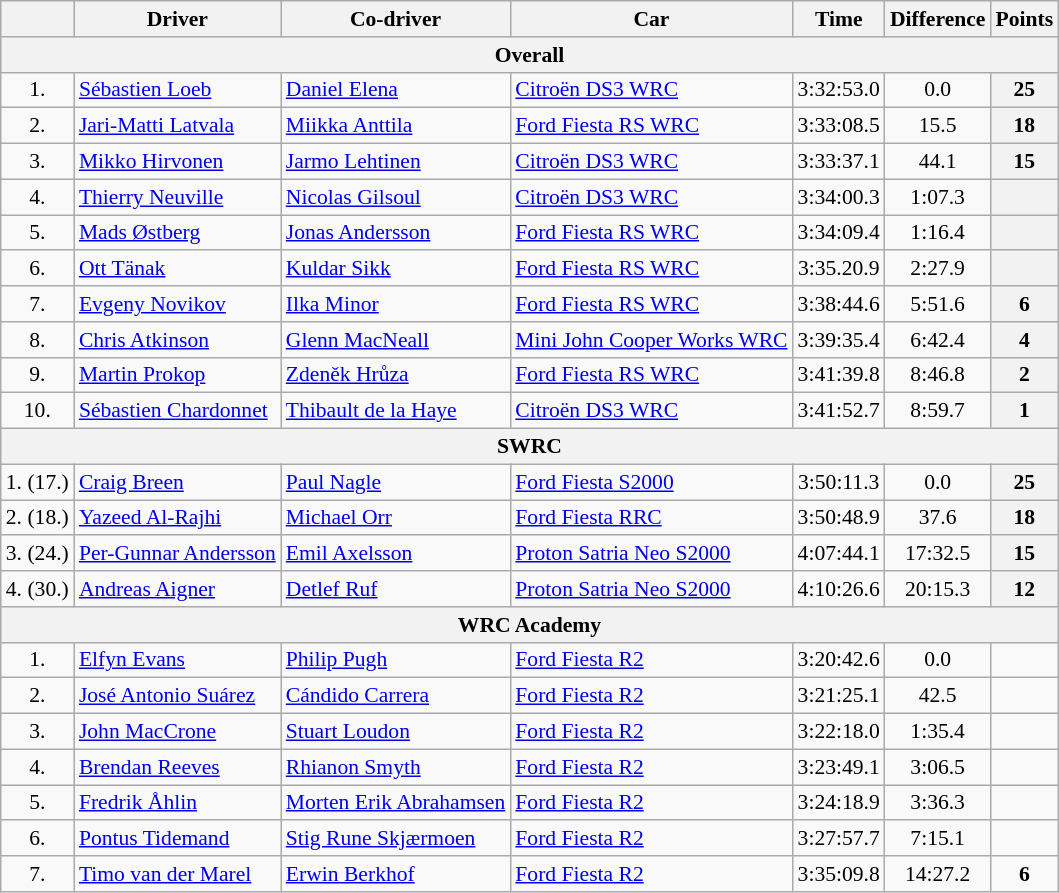<table class="wikitable" style="text-align: center; font-size: 90%; max-width: 950px;">
<tr>
<th></th>
<th>Driver</th>
<th>Co-driver</th>
<th>Car</th>
<th>Time</th>
<th>Difference</th>
<th>Points</th>
</tr>
<tr>
<th colspan=7>Overall</th>
</tr>
<tr>
<td>1.</td>
<td align="left"> <a href='#'>Sébastien Loeb</a></td>
<td align="left"> <a href='#'>Daniel Elena</a></td>
<td align="left"><a href='#'>Citroën DS3 WRC</a></td>
<td>3:32:53.0</td>
<td align=middle>0.0</td>
<th>25</th>
</tr>
<tr>
<td>2.</td>
<td align="left"> <a href='#'>Jari-Matti Latvala</a></td>
<td align="left"> <a href='#'>Miikka Anttila</a></td>
<td align="left"><a href='#'>Ford Fiesta RS WRC</a></td>
<td>3:33:08.5</td>
<td>15.5</td>
<th>18</th>
</tr>
<tr>
<td>3.</td>
<td align="left"> <a href='#'>Mikko Hirvonen</a></td>
<td align="left"> <a href='#'>Jarmo Lehtinen</a></td>
<td align="left"><a href='#'>Citroën DS3 WRC</a></td>
<td>3:33:37.1</td>
<td>44.1</td>
<th>15</th>
</tr>
<tr>
<td>4.</td>
<td align="left"> <a href='#'>Thierry Neuville</a></td>
<td align="left"> <a href='#'>Nicolas Gilsoul</a></td>
<td align="left"><a href='#'>Citroën DS3 WRC</a></td>
<td>3:34:00.3</td>
<td>1:07.3</td>
<th><strong></strong></th>
</tr>
<tr>
<td>5.</td>
<td align="left"> <a href='#'>Mads Østberg</a></td>
<td align="left"> <a href='#'>Jonas Andersson</a></td>
<td align="left"><a href='#'>Ford Fiesta RS WRC</a></td>
<td>3:34:09.4</td>
<td>1:16.4</td>
<th><strong></strong></th>
</tr>
<tr>
<td>6.</td>
<td align="left"> <a href='#'>Ott Tänak</a></td>
<td align="left"> <a href='#'>Kuldar Sikk</a></td>
<td align="left"><a href='#'>Ford Fiesta RS WRC</a></td>
<td>3:35.20.9</td>
<td>2:27.9</td>
<th><strong></strong></th>
</tr>
<tr>
<td>7.</td>
<td align="left"> <a href='#'>Evgeny Novikov</a></td>
<td align="left"> <a href='#'>Ilka Minor</a></td>
<td align="left"><a href='#'>Ford Fiesta RS WRC</a></td>
<td>3:38:44.6</td>
<td>5:51.6</td>
<th>6</th>
</tr>
<tr>
<td>8.</td>
<td align="left"> <a href='#'>Chris Atkinson</a></td>
<td align="left"> <a href='#'>Glenn MacNeall</a></td>
<td align="left"><a href='#'>Mini John Cooper Works WRC</a></td>
<td>3:39:35.4</td>
<td>6:42.4</td>
<th>4</th>
</tr>
<tr>
<td>9.</td>
<td align="left"> <a href='#'>Martin Prokop</a></td>
<td align="left"> <a href='#'>Zdeněk Hrůza</a></td>
<td align="left"><a href='#'>Ford Fiesta RS WRC</a></td>
<td>3:41:39.8</td>
<td>8:46.8</td>
<th>2</th>
</tr>
<tr>
<td>10.</td>
<td align="left"> <a href='#'>Sébastien Chardonnet</a></td>
<td align="left"> <a href='#'>Thibault de la Haye</a></td>
<td align="left"><a href='#'>Citroën DS3 WRC</a></td>
<td>3:41:52.7</td>
<td>8:59.7</td>
<th>1</th>
</tr>
<tr>
<th colspan=7>SWRC</th>
</tr>
<tr>
<td>1. (17.)</td>
<td align="left"> <a href='#'>Craig Breen</a></td>
<td align="left"> <a href='#'>Paul Nagle</a></td>
<td align="left"><a href='#'>Ford Fiesta S2000</a></td>
<td>3:50:11.3</td>
<td>0.0</td>
<th>25</th>
</tr>
<tr>
<td>2. (18.)</td>
<td align="left"> <a href='#'>Yazeed Al-Rajhi</a></td>
<td align="left"> <a href='#'>Michael Orr</a></td>
<td align="left"><a href='#'>Ford Fiesta RRC</a></td>
<td>3:50:48.9</td>
<td>37.6</td>
<th>18</th>
</tr>
<tr>
<td>3. (24.)</td>
<td align="left"> <a href='#'>Per-Gunnar Andersson</a></td>
<td align="left"> <a href='#'>Emil Axelsson</a></td>
<td align="left"><a href='#'>Proton Satria Neo S2000</a></td>
<td>4:07:44.1</td>
<td>17:32.5</td>
<th>15</th>
</tr>
<tr>
<td>4. (30.)</td>
<td align="left"> <a href='#'>Andreas Aigner</a></td>
<td align="left"> <a href='#'>Detlef Ruf</a></td>
<td align="left"><a href='#'>Proton Satria Neo S2000</a></td>
<td>4:10:26.6</td>
<td>20:15.3</td>
<th>12</th>
</tr>
<tr>
<th colspan="7">WRC Academy</th>
</tr>
<tr>
<td>1.</td>
<td align="left"> <a href='#'>Elfyn Evans</a></td>
<td align="left"> <a href='#'>Philip Pugh</a></td>
<td align="left"><a href='#'>Ford Fiesta R2</a></td>
<td>3:20:42.6</td>
<td>0.0</td>
<td><strong></strong></td>
</tr>
<tr>
<td>2.</td>
<td align="left"> <a href='#'>José Antonio Suárez</a></td>
<td align="left"> <a href='#'>Cándido Carrera</a></td>
<td align="left"><a href='#'>Ford Fiesta R2</a></td>
<td>3:21:25.1</td>
<td>42.5</td>
<td><strong></strong></td>
</tr>
<tr>
<td>3.</td>
<td align="left"> <a href='#'>John MacCrone</a></td>
<td align="left"> <a href='#'>Stuart Loudon</a></td>
<td align="left"><a href='#'>Ford Fiesta R2</a></td>
<td>3:22:18.0</td>
<td>1:35.4</td>
<td><strong></strong></td>
</tr>
<tr>
<td>4.</td>
<td align="left"> <a href='#'>Brendan Reeves</a></td>
<td align="left"> <a href='#'>Rhianon Smyth</a></td>
<td align="left"><a href='#'>Ford Fiesta R2</a></td>
<td>3:23:49.1</td>
<td>3:06.5</td>
<td><strong></strong></td>
</tr>
<tr>
<td>5.</td>
<td align="left"> <a href='#'>Fredrik Åhlin</a></td>
<td align="left"> <a href='#'>Morten Erik Abrahamsen</a></td>
<td align="left"><a href='#'>Ford Fiesta R2</a></td>
<td>3:24:18.9</td>
<td>3:36.3</td>
<td><strong></strong></td>
</tr>
<tr>
<td>6.</td>
<td align="left"> <a href='#'>Pontus Tidemand</a></td>
<td align="left"> <a href='#'>Stig Rune Skjærmoen</a></td>
<td align="left"><a href='#'>Ford Fiesta R2</a></td>
<td>3:27:57.7</td>
<td>7:15.1</td>
<td><strong></strong></td>
</tr>
<tr>
<td>7.</td>
<td align="left"> <a href='#'>Timo van der Marel</a></td>
<td align="left"> <a href='#'>Erwin Berkhof</a></td>
<td align="left"><a href='#'>Ford Fiesta R2</a></td>
<td>3:35:09.8</td>
<td>14:27.2</td>
<td><strong>6</strong></td>
</tr>
</table>
